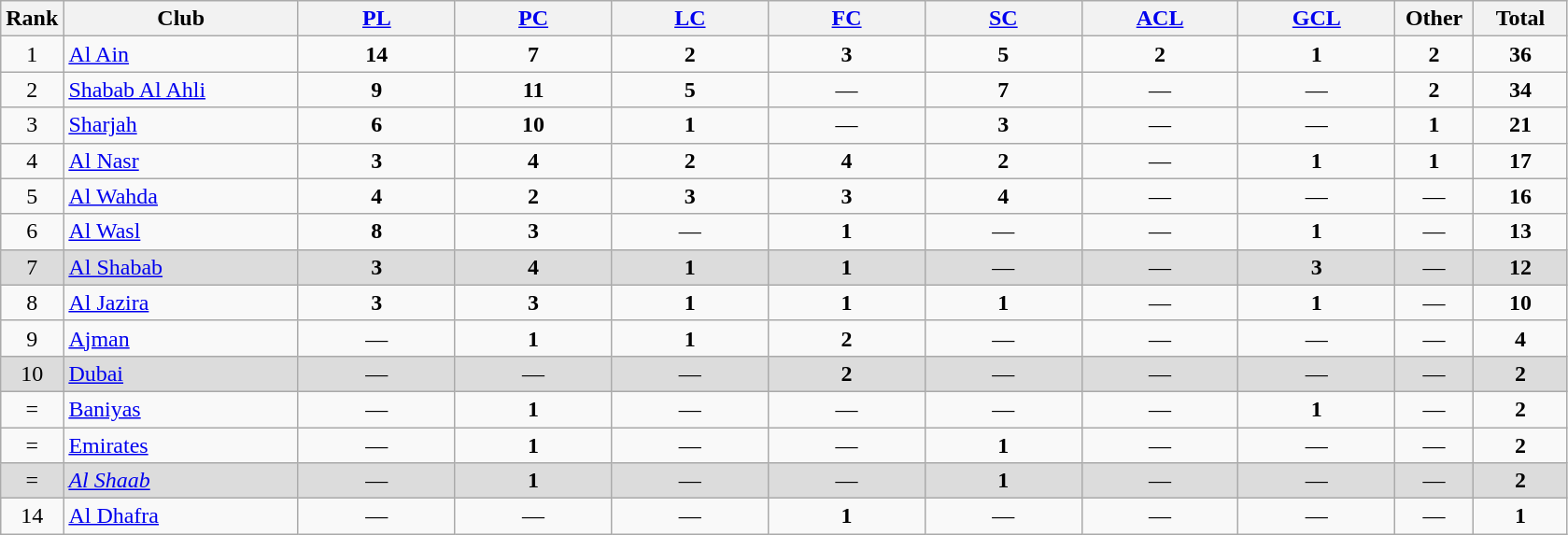<table class="wikitable" style="text-align: Center; font-size:100%">
<tr>
<th style="width:4%" class="unsortable">Rank</th>
<th width=15%>Club</th>
<th width=10%><a href='#'>PL</a></th>
<th width=10%><a href='#'>PC</a></th>
<th width=10%><a href='#'>LC</a></th>
<th width=10%><a href='#'>FC</a></th>
<th width=10%><a href='#'>SC</a></th>
<th width=10%><a href='#'>ACL</a></th>
<th width=10%><a href='#'>GCL</a></th>
<th width=5%>Other</th>
<th width=10%>Total</th>
</tr>
<tr>
<td>1</td>
<td align=left><a href='#'>Al Ain</a></td>
<td><strong>14</strong></td>
<td><strong>7</strong></td>
<td><strong>2</strong></td>
<td><strong>3</strong></td>
<td><strong>5</strong></td>
<td><strong>2</strong></td>
<td><strong>1</strong></td>
<td><strong>2</strong></td>
<td><strong>36</strong></td>
</tr>
<tr>
<td>2</td>
<td align=left><a href='#'>Shabab Al Ahli</a></td>
<td><strong>9</strong></td>
<td><strong>11</strong></td>
<td><strong>5</strong></td>
<td>—</td>
<td><strong>7</strong></td>
<td>—</td>
<td>—</td>
<td><strong>2</strong></td>
<td><strong>34</strong></td>
</tr>
<tr>
<td>3</td>
<td align=left><a href='#'>Sharjah</a></td>
<td><strong>6</strong></td>
<td><strong>10</strong></td>
<td><strong>1</strong></td>
<td>—</td>
<td><strong>3</strong></td>
<td>—</td>
<td>—</td>
<td><strong>1</strong> </td>
<td><strong>21</strong></td>
</tr>
<tr>
<td>4</td>
<td align=left><a href='#'>Al Nasr</a></td>
<td><strong>3</strong></td>
<td><strong>4</strong></td>
<td><strong>2</strong></td>
<td><strong>4</strong></td>
<td><strong>2</strong></td>
<td>—</td>
<td><strong>1</strong></td>
<td><strong>1</strong> </td>
<td><strong>17</strong></td>
</tr>
<tr>
<td>5</td>
<td align=left><a href='#'>Al Wahda</a></td>
<td><strong>4</strong></td>
<td><strong>2</strong></td>
<td><strong>3</strong></td>
<td><strong>3</strong></td>
<td><strong>4</strong></td>
<td>—</td>
<td>—</td>
<td>—</td>
<td><strong>16</strong></td>
</tr>
<tr>
<td>6</td>
<td align=left><a href='#'>Al Wasl</a></td>
<td><strong>8</strong></td>
<td><strong>3</strong></td>
<td>—</td>
<td><strong>1</strong></td>
<td>—</td>
<td>—</td>
<td><strong>1</strong></td>
<td>—</td>
<td><strong>13</strong></td>
</tr>
<tr bgcolor=#DCDCDC>
<td>7</td>
<td align=left><a href='#'>Al Shabab</a></td>
<td><strong>3</strong></td>
<td><strong>4</strong></td>
<td><strong>1</strong></td>
<td><strong>1</strong></td>
<td>—</td>
<td>—</td>
<td><strong>3</strong></td>
<td>—</td>
<td><strong>12</strong></td>
</tr>
<tr>
<td>8</td>
<td align=left><a href='#'>Al Jazira</a></td>
<td><strong>3</strong></td>
<td><strong>3</strong></td>
<td><strong>1</strong></td>
<td><strong>1</strong></td>
<td><strong>1</strong></td>
<td>—</td>
<td><strong>1</strong></td>
<td>—</td>
<td><strong>10</strong></td>
</tr>
<tr>
<td>9</td>
<td align=left><a href='#'>Ajman</a></td>
<td>—</td>
<td><strong>1</strong></td>
<td><strong>1</strong></td>
<td><strong>2</strong></td>
<td>—</td>
<td>—</td>
<td>—</td>
<td>—</td>
<td><strong>4</strong></td>
</tr>
<tr bgcolor=#DCDCDC>
<td>10</td>
<td align=left><a href='#'>Dubai</a></td>
<td>—</td>
<td>—</td>
<td>—</td>
<td><strong>2</strong></td>
<td>—</td>
<td>—</td>
<td>—</td>
<td>—</td>
<td><strong>2</strong></td>
</tr>
<tr>
<td>=</td>
<td align=left><a href='#'>Baniyas</a></td>
<td>—</td>
<td><strong>1</strong></td>
<td>—</td>
<td>—</td>
<td>—</td>
<td>—</td>
<td><strong>1</strong></td>
<td>—</td>
<td><strong>2</strong></td>
</tr>
<tr>
<td>=</td>
<td align=left><a href='#'>Emirates</a></td>
<td>—</td>
<td><strong>1</strong></td>
<td>—</td>
<td>—</td>
<td><strong>1</strong></td>
<td>—</td>
<td>—</td>
<td>—</td>
<td><strong>2</strong></td>
</tr>
<tr bgcolor=#DCDCDC>
<td>=</td>
<td align=left><em><a href='#'>Al Shaab</a></em></td>
<td>—</td>
<td><strong>1</strong></td>
<td>—</td>
<td>—</td>
<td><strong>1</strong></td>
<td>—</td>
<td>—</td>
<td>—</td>
<td><strong>2</strong></td>
</tr>
<tr>
<td>14</td>
<td align=left><a href='#'>Al Dhafra</a></td>
<td>—</td>
<td>—</td>
<td>—</td>
<td><strong>1</strong></td>
<td>—</td>
<td>—</td>
<td>—</td>
<td>—</td>
<td><strong>1</strong></td>
</tr>
</table>
